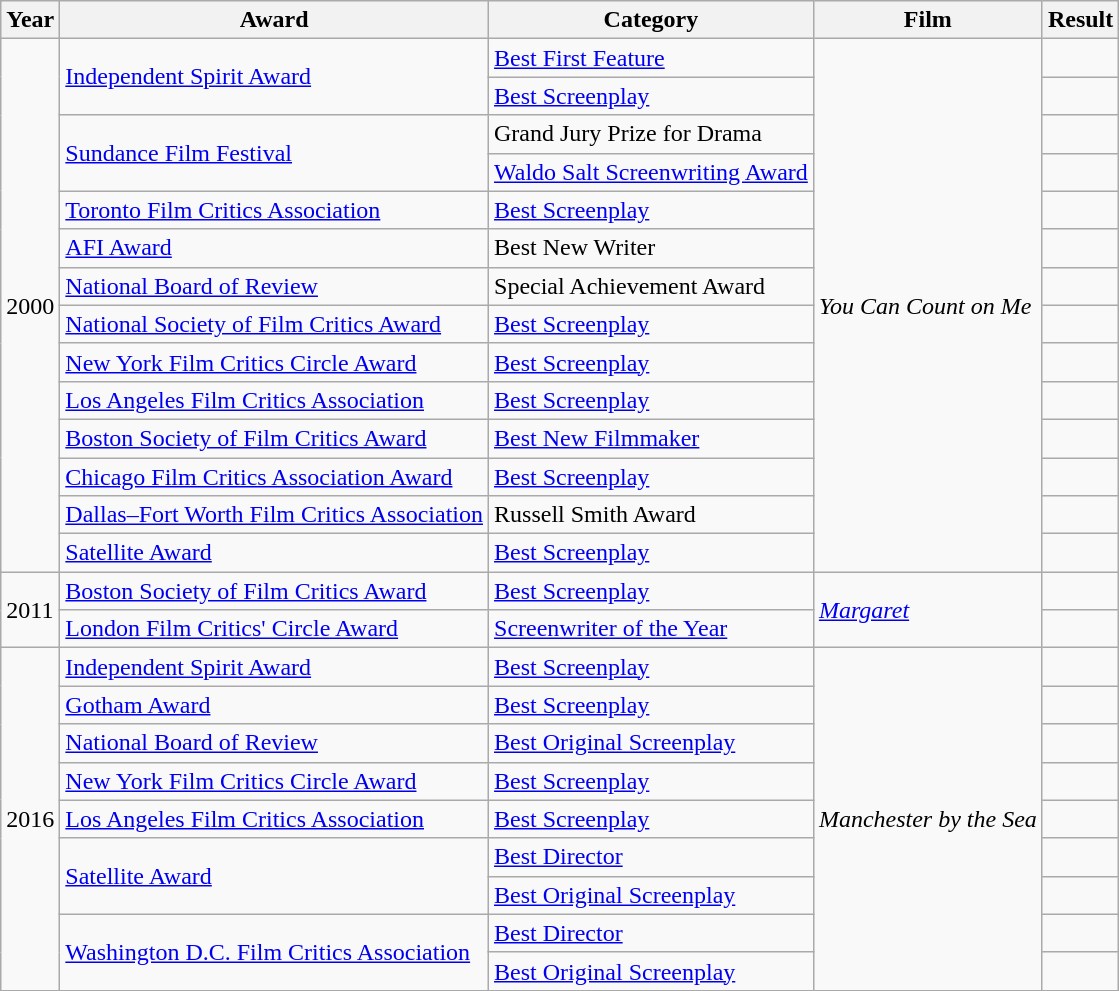<table class="wikitable unsortable">
<tr>
<th>Year</th>
<th>Award</th>
<th>Category</th>
<th>Film</th>
<th>Result</th>
</tr>
<tr>
<td rowspan=14>2000</td>
<td rowspan=2><a href='#'>Independent Spirit Award</a></td>
<td><a href='#'>Best First Feature</a></td>
<td rowspan=14><em>You Can Count on Me</em></td>
<td></td>
</tr>
<tr>
<td><a href='#'>Best Screenplay</a></td>
<td></td>
</tr>
<tr>
<td rowspan=2><a href='#'>Sundance Film Festival</a></td>
<td>Grand Jury Prize for Drama</td>
<td></td>
</tr>
<tr>
<td><a href='#'>Waldo Salt Screenwriting Award</a></td>
<td></td>
</tr>
<tr>
<td><a href='#'>Toronto Film Critics Association</a></td>
<td><a href='#'>Best Screenplay</a></td>
<td></td>
</tr>
<tr>
<td><a href='#'>AFI Award</a></td>
<td>Best New Writer</td>
<td></td>
</tr>
<tr>
<td><a href='#'>National Board of Review</a></td>
<td>Special Achievement Award</td>
<td></td>
</tr>
<tr>
<td><a href='#'>National Society of Film Critics Award</a></td>
<td><a href='#'>Best Screenplay</a></td>
<td></td>
</tr>
<tr>
<td><a href='#'>New York Film Critics Circle Award</a></td>
<td><a href='#'>Best Screenplay</a></td>
<td></td>
</tr>
<tr>
<td><a href='#'>Los Angeles Film Critics Association</a></td>
<td><a href='#'>Best Screenplay</a></td>
<td></td>
</tr>
<tr>
<td><a href='#'>Boston Society of Film Critics Award</a></td>
<td><a href='#'>Best New Filmmaker</a></td>
<td></td>
</tr>
<tr>
<td><a href='#'>Chicago Film Critics Association Award</a></td>
<td><a href='#'>Best Screenplay</a></td>
<td></td>
</tr>
<tr>
<td><a href='#'>Dallas–Fort Worth Film Critics Association</a></td>
<td>Russell Smith Award</td>
<td></td>
</tr>
<tr>
<td><a href='#'>Satellite Award</a></td>
<td><a href='#'>Best Screenplay</a></td>
<td></td>
</tr>
<tr>
<td rowspan=2>2011</td>
<td><a href='#'>Boston Society of Film Critics Award</a></td>
<td><a href='#'>Best Screenplay</a></td>
<td rowspan=2><em><a href='#'>Margaret</a></em></td>
<td></td>
</tr>
<tr>
<td><a href='#'>London Film Critics' Circle Award</a></td>
<td><a href='#'>Screenwriter of the Year</a></td>
<td></td>
</tr>
<tr>
<td rowspan=11>2016</td>
<td><a href='#'>Independent Spirit Award</a></td>
<td><a href='#'>Best Screenplay</a></td>
<td rowspan=11><em>Manchester by the Sea</em></td>
<td></td>
</tr>
<tr>
<td><a href='#'>Gotham Award</a></td>
<td><a href='#'>Best Screenplay</a></td>
<td></td>
</tr>
<tr>
<td><a href='#'>National Board of Review</a></td>
<td><a href='#'>Best Original Screenplay</a></td>
<td></td>
</tr>
<tr>
<td><a href='#'>New York Film Critics Circle Award</a></td>
<td><a href='#'>Best Screenplay</a></td>
<td></td>
</tr>
<tr>
<td><a href='#'>Los Angeles Film Critics Association</a></td>
<td><a href='#'>Best Screenplay</a></td>
<td></td>
</tr>
<tr>
<td rowspan=2><a href='#'>Satellite Award</a></td>
<td><a href='#'>Best Director</a></td>
<td></td>
</tr>
<tr>
<td><a href='#'>Best Original Screenplay</a></td>
<td></td>
</tr>
<tr>
<td rowspan=2><a href='#'>Washington D.C. Film Critics Association</a></td>
<td><a href='#'>Best Director</a></td>
<td></td>
</tr>
<tr>
<td><a href='#'>Best Original Screenplay</a></td>
<td></td>
</tr>
<tr>
</tr>
</table>
